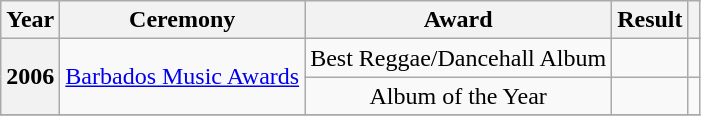<table class="wikitable plainrowheaders" style="text-align:center;">
<tr>
<th scope="col">Year</th>
<th scope="col">Ceremony</th>
<th scope="col">Award</th>
<th scope="col">Result</th>
<th scope="col"></th>
</tr>
<tr>
<th scope rowspan="2">2006</th>
<td scope rowspan="2"><a href='#'>Barbados Music Awards</a></td>
<td>Best Reggae/Dancehall Album</td>
<td></td>
<td></td>
</tr>
<tr>
<td>Album of the Year</td>
<td></td>
<td></td>
</tr>
<tr>
</tr>
</table>
